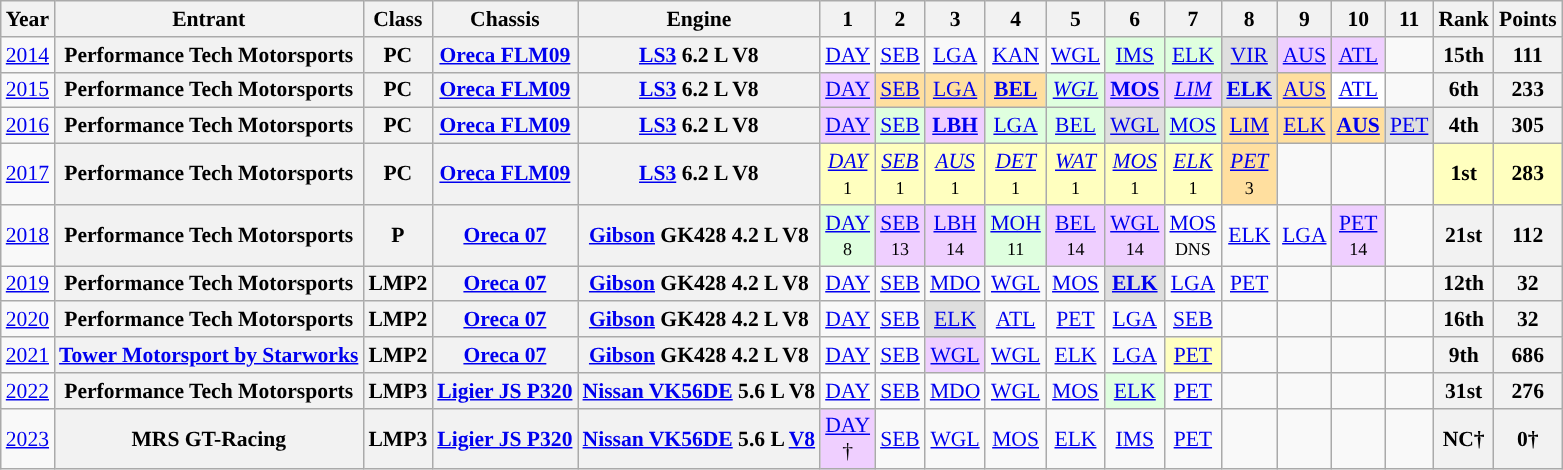<table class="wikitable" style="text-align:center; font-size:90%">
<tr>
<th>Year</th>
<th>Entrant</th>
<th>Class</th>
<th>Chassis</th>
<th>Engine</th>
<th>1</th>
<th>2</th>
<th>3</th>
<th>4</th>
<th>5</th>
<th>6</th>
<th>7</th>
<th>8</th>
<th>9</th>
<th>10</th>
<th>11</th>
<th>Rank</th>
<th>Points</th>
</tr>
<tr>
<td><a href='#'>2014</a></td>
<th>Performance Tech Motorsports</th>
<th>PC</th>
<th><a href='#'>Oreca FLM09</a></th>
<th><a href='#'>LS3</a> 6.2 L V8</th>
<td><a href='#'>DAY</a><br></td>
<td><a href='#'>SEB</a><br></td>
<td><a href='#'>LGA</a><br></td>
<td><a href='#'>KAN</a><br></td>
<td><a href='#'>WGL</a><br></td>
<td style="background:#dfffdf;"><a href='#'>IMS</a><br></td>
<td style="background:#dfffdf;"><a href='#'>ELK</a><br></td>
<td style="background:#DFDFDF;"><a href='#'>VIR</a><br></td>
<td style="background:#efcfff;"><a href='#'>AUS</a><br></td>
<td style="background:#efcfff;"><a href='#'>ATL</a><br></td>
<td></td>
<th>15th</th>
<th>111</th>
</tr>
<tr>
<td><a href='#'>2015</a></td>
<th>Performance Tech Motorsports</th>
<th>PC</th>
<th><a href='#'>Oreca FLM09</a></th>
<th><a href='#'>LS3</a> 6.2 L V8</th>
<td style="background:#efcfff;"><a href='#'>DAY</a><br></td>
<td style="background:#ffdf9f;"><a href='#'>SEB</a><br></td>
<td style="background:#ffdf9f;"><a href='#'>LGA</a><br></td>
<td style="background:#ffdf9f;"><strong><a href='#'>BEL</a><br></strong></td>
<td style="background:#dfffdf;"><em><a href='#'>WGL</a></em><br></td>
<td style="background:#efcfff;"><strong><a href='#'>MOS</a><br></strong></td>
<td style="background:#efcfff;"><em><a href='#'>LIM</a></em><br></td>
<td style="background:#dfdfdf;"><strong><a href='#'>ELK</a><br></strong></td>
<td style="background:#ffdf9f;"><a href='#'>AUS</a><br></td>
<td style="background:#ffffff;"><a href='#'>ATL</a><br></td>
<td></td>
<th>6th</th>
<th>233</th>
</tr>
<tr>
<td><a href='#'>2016</a></td>
<th>Performance Tech Motorsports</th>
<th>PC</th>
<th><a href='#'>Oreca FLM09</a></th>
<th><a href='#'>LS3</a> 6.2 L V8</th>
<td style="background:#efcfff;"><a href='#'>DAY</a><br></td>
<td style="background:#dfffdf;"><a href='#'>SEB</a><br></td>
<td style="background:#efcfff;"><strong><a href='#'>LBH</a></strong><br></td>
<td style="background:#dfffdf;"><a href='#'>LGA</a><br></td>
<td style="background:#dfffdf;"><a href='#'>BEL</a><br></td>
<td style="background:#dfdfdf;"><a href='#'>WGL</a><br></td>
<td style="background:#dfffdf;"><a href='#'>MOS</a><br></td>
<td style="background:#ffdf9f;"><a href='#'>LIM</a><br></td>
<td style="background:#ffdf9f;"><a href='#'>ELK</a><br></td>
<td style="background:#ffdf9f;"><strong><a href='#'>AUS</a></strong><br></td>
<td style="background:#dfdfdf;"><a href='#'>PET</a><br></td>
<th>4th</th>
<th>305</th>
</tr>
<tr>
<td><a href='#'>2017</a></td>
<th>Performance Tech Motorsports</th>
<th>PC</th>
<th><a href='#'>Oreca FLM09</a></th>
<th><a href='#'>LS3</a> 6.2 L V8</th>
<td style="background:#FFFFBF;"><em><a href='#'>DAY</a></em><br><small>1</small></td>
<td style="background:#FFFFBF;"><em><a href='#'>SEB</a></em><br><small>1</small></td>
<td style="background:#FFFFBF;"><em><a href='#'>AUS</a></em><br><small>1</small></td>
<td style="background:#FFFFBF;"><em><a href='#'>DET</a></em><br><small>1</small></td>
<td style="background:#FFFFBF;"><em><a href='#'>WAT</a></em><br><small>1</small></td>
<td style="background:#FFFFBF;"><em><a href='#'>MOS</a></em><br><small>1</small></td>
<td style="background:#FFFFBF;"><em><a href='#'>ELK</a></em><br><small>1</small></td>
<td style="background:#FFDF9F;"><em><a href='#'>PET</a></em><br><small>3</small></td>
<td></td>
<td></td>
<td></td>
<th style="background:#FFFFBF;">1st</th>
<th style="background:#FFFFBF;">283</th>
</tr>
<tr>
<td><a href='#'>2018</a></td>
<th>Performance Tech Motorsports</th>
<th>P</th>
<th><a href='#'>Oreca 07</a></th>
<th><a href='#'>Gibson</a> GK428 4.2 L V8</th>
<td style="background:#DFFFDF;"><a href='#'>DAY</a><br><small>8</small></td>
<td style="background:#EFCFFF;"><a href='#'>SEB</a><br><small>13</small></td>
<td style="background:#EFCFFF;"><a href='#'>LBH</a><br><small>14</small></td>
<td style="background:#DFFFDF;"><a href='#'>MOH</a><br><small>11</small></td>
<td style="background:#EFCFFF;"><a href='#'>BEL</a><br><small>14</small></td>
<td style="background:#EFCFFF;"><a href='#'>WGL</a><br><small>14</small></td>
<td><a href='#'>MOS</a><br><small>DNS</small></td>
<td><a href='#'>ELK</a></td>
<td><a href='#'>LGA</a></td>
<td style="background:#EFCFFF;"><a href='#'>PET</a><br><small>14</small></td>
<td></td>
<th>21st</th>
<th>112</th>
</tr>
<tr>
<td><a href='#'>2019</a></td>
<th>Performance Tech Motorsports</th>
<th>LMP2</th>
<th><a href='#'>Oreca 07</a></th>
<th><a href='#'>Gibson</a> GK428 4.2 L V8</th>
<td><a href='#'>DAY</a></td>
<td><a href='#'>SEB</a></td>
<td><a href='#'>MDO</a></td>
<td><a href='#'>WGL</a></td>
<td><a href='#'>MOS</a></td>
<td style="background:#dfdfdf;"><strong><a href='#'>ELK</a><br></strong></td>
<td><a href='#'>LGA</a></td>
<td><a href='#'>PET</a></td>
<td></td>
<td></td>
<td></td>
<th>12th</th>
<th>32</th>
</tr>
<tr>
<td><a href='#'>2020</a></td>
<th>Performance Tech Motorsports</th>
<th>LMP2</th>
<th><a href='#'>Oreca 07</a></th>
<th><a href='#'>Gibson</a> GK428 4.2 L V8</th>
<td><a href='#'>DAY</a><br></td>
<td><a href='#'>SEB</a><br></td>
<td style="background:#dfdfdf;"><a href='#'>ELK</a><br></td>
<td><a href='#'>ATL</a><br></td>
<td><a href='#'>PET</a><br></td>
<td><a href='#'>LGA</a><br></td>
<td><a href='#'>SEB</a><br></td>
<td></td>
<td></td>
<td></td>
<td></td>
<th>16th</th>
<th>32</th>
</tr>
<tr>
<td><a href='#'>2021</a></td>
<th><a href='#'>Tower Motorsport by Starworks</a></th>
<th>LMP2</th>
<th><a href='#'>Oreca 07</a></th>
<th><a href='#'>Gibson</a> GK428 4.2 L V8</th>
<td><a href='#'>DAY</a><br></td>
<td><a href='#'>SEB</a><br></td>
<td style="background:#EFCFFF;"><a href='#'>WGL</a><br></td>
<td><a href='#'>WGL</a><br></td>
<td><a href='#'>ELK</a><br></td>
<td><a href='#'>LGA</a><br></td>
<td style="background:#FFFFBF;"><a href='#'>PET</a><br></td>
<td></td>
<td></td>
<td></td>
<td></td>
<th>9th</th>
<th>686</th>
</tr>
<tr>
<td><a href='#'>2022</a></td>
<th>Performance Tech Motorsports</th>
<th>LMP3</th>
<th><a href='#'>Ligier JS P320</a></th>
<th><a href='#'>Nissan VK56DE</a> 5.6 L V8</th>
<td><a href='#'>DAY</a><br></td>
<td><a href='#'>SEB</a><br></td>
<td><a href='#'>MDO</a><br></td>
<td><a href='#'>WGL</a><br></td>
<td><a href='#'>MOS</a><br></td>
<td style="background:#DFFFDF;"><a href='#'>ELK</a><br></td>
<td style="background:"><a href='#'>PET</a><br></td>
<td></td>
<td></td>
<td></td>
<td></td>
<th>31st</th>
<th>276</th>
</tr>
<tr>
<td><a href='#'>2023</a></td>
<th>MRS GT-Racing</th>
<th>LMP3</th>
<th><a href='#'>Ligier JS P320</a></th>
<th><a href='#'>Nissan VK56DE</a> 5.6 L <a href='#'>V8</a></th>
<td style="background:#EFCFFF;"><a href='#'>DAY</a><br>†</td>
<td style="background:#;"><a href='#'>SEB</a><br></td>
<td style="background:#;"><a href='#'>WGL</a><br></td>
<td style="background:#;"><a href='#'>MOS</a><br></td>
<td style="background:#;"><a href='#'>ELK</a><br></td>
<td style="background:#;"><a href='#'>IMS</a><br></td>
<td style="background:#;"><a href='#'>PET</a><br></td>
<td></td>
<td></td>
<td></td>
<td></td>
<th>NC†</th>
<th>0†</th>
</tr>
</table>
